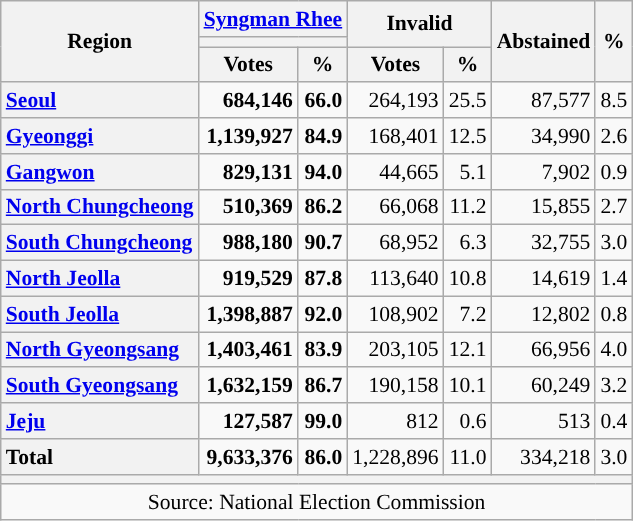<table class="wikitable unsortable" style="text-align:center; font-size: 0.9em;">
<tr>
<th rowspan="3">Region</th>
<th colspan="2"><a href='#'>Syngman Rhee</a></th>
<th colspan="2" rowspan="2">Invalid</th>
<th rowspan="3">Abstained</th>
<th rowspan="3">%</th>
</tr>
<tr>
<th colspan="2" style="background:"></th>
</tr>
<tr>
<th>Votes</th>
<th>%</th>
<th>Votes</th>
<th>%</th>
</tr>
<tr>
<th style="text-align: left;"><a href='#'>Seoul</a></th>
<td align="right"><strong>684,146</strong></td>
<td align="right"><strong>66.0</strong></td>
<td align="right">264,193</td>
<td align="right">25.5</td>
<td align="right">87,577</td>
<td align="right">8.5</td>
</tr>
<tr>
<th style="text-align: left;"><a href='#'>Gyeonggi</a></th>
<td align="right"><strong>1,139,927</strong></td>
<td align="right"><strong>84.9</strong></td>
<td align="right">168,401</td>
<td align="right">12.5</td>
<td align="right">34,990</td>
<td align="right">2.6</td>
</tr>
<tr>
<th style="text-align: left;"><a href='#'>Gangwon</a></th>
<td align="right"><strong>829,131</strong></td>
<td align="right"><strong>94.0</strong></td>
<td align="right">44,665</td>
<td align="right">5.1</td>
<td align="right">7,902</td>
<td align="right">0.9</td>
</tr>
<tr>
<th style="text-align: left;"><a href='#'>North Chungcheong</a></th>
<td align="right"><strong>510,369</strong></td>
<td align="right"><strong>86.2</strong></td>
<td align="right">66,068</td>
<td align="right">11.2</td>
<td align="right">15,855</td>
<td align="right">2.7</td>
</tr>
<tr>
<th style="text-align: left;"><a href='#'>South Chungcheong</a></th>
<td align="right"><strong>988,180</strong></td>
<td align="right"><strong>90.7</strong></td>
<td align="right">68,952</td>
<td align="right">6.3</td>
<td align="right">32,755</td>
<td align="right">3.0</td>
</tr>
<tr>
<th style="text-align: left;"><a href='#'>North Jeolla</a></th>
<td align="right"><strong>919,529</strong></td>
<td align="right"><strong>87.8</strong></td>
<td align="right">113,640</td>
<td align="right">10.8</td>
<td align="right">14,619</td>
<td align="right">1.4</td>
</tr>
<tr>
<th style="text-align: left;"><a href='#'>South Jeolla</a></th>
<td align="right"><strong>1,398,887</strong></td>
<td align="right"><strong>92.0</strong></td>
<td align="right">108,902</td>
<td align="right">7.2</td>
<td align="right">12,802</td>
<td align="right">0.8</td>
</tr>
<tr>
<th style="text-align: left;"><a href='#'>North Gyeongsang</a></th>
<td align="right"><strong>1,403,461</strong></td>
<td align="right"><strong>83.9</strong></td>
<td align="right">203,105</td>
<td align="right">12.1</td>
<td align="right">66,956</td>
<td align="right">4.0</td>
</tr>
<tr>
<th style="text-align: left;"><a href='#'>South Gyeongsang</a></th>
<td align="right"><strong>1,632,159</strong></td>
<td align="right"><strong>86.7</strong></td>
<td align="right">190,158</td>
<td align="right">10.1</td>
<td align="right">60,249</td>
<td align="right">3.2</td>
</tr>
<tr>
<th style="text-align: left;"><a href='#'>Jeju</a></th>
<td align="right"><strong>127,587</strong></td>
<td align="right"><strong>99.0</strong></td>
<td align="right">812</td>
<td align="right">0.6</td>
<td align="right">513</td>
<td align="right">0.4</td>
</tr>
<tr class="sortbottom">
<th style="text-align: left;">Total</th>
<td align="right"><strong>9,633,376</strong></td>
<td align="right"><strong>86.0</strong></td>
<td align="right">1,228,896</td>
<td align="right">11.0</td>
<td align="right">334,218</td>
<td align="right">3.0</td>
</tr>
<tr>
<th colspan="7"></th>
</tr>
<tr>
<td colspan="7">Source: National Election Commission</td>
</tr>
</table>
